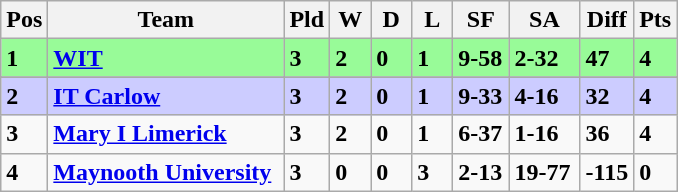<table class="wikitable" style="text-align: centre;">
<tr>
<th width=20>Pos</th>
<th width=150>Team</th>
<th width=20>Pld</th>
<th width=20>W</th>
<th width=20>D</th>
<th width=20>L</th>
<th width=30>SF</th>
<th width=40>SA</th>
<th width=20>Diff</th>
<th width=20>Pts</th>
</tr>
<tr style="background:#98FB98;">
<td><strong>1</strong></td>
<td align=left><strong> <a href='#'>WIT</a> </strong></td>
<td><strong>3</strong></td>
<td><strong>2</strong></td>
<td><strong>0</strong></td>
<td><strong>1</strong></td>
<td><strong>9-58</strong></td>
<td><strong>2-32</strong></td>
<td><strong>47</strong></td>
<td><strong>4</strong></td>
</tr>
<tr>
</tr>
<tr style="background:#CCCCFF;">
<td><strong>2</strong></td>
<td align=left><strong> <a href='#'>IT Carlow</a> </strong></td>
<td><strong>3</strong></td>
<td><strong>2</strong></td>
<td><strong>0</strong></td>
<td><strong>1</strong></td>
<td><strong>9-33</strong></td>
<td><strong>4-16</strong></td>
<td><strong>32</strong></td>
<td><strong>4</strong></td>
</tr>
<tr>
<td><strong>3</strong></td>
<td align=left><strong> <a href='#'>Mary I Limerick</a> </strong></td>
<td><strong>3</strong></td>
<td><strong>2</strong></td>
<td><strong>0</strong></td>
<td><strong>1</strong></td>
<td><strong>6-37</strong></td>
<td><strong>1-16</strong></td>
<td><strong>36</strong></td>
<td><strong>4</strong></td>
</tr>
<tr>
<td><strong>4</strong></td>
<td align=left><strong> <a href='#'>Maynooth University</a> </strong></td>
<td><strong>3</strong></td>
<td><strong>0</strong></td>
<td><strong>0</strong></td>
<td><strong>3</strong></td>
<td><strong>2-13</strong></td>
<td><strong>19-77</strong></td>
<td><strong>-115</strong></td>
<td><strong>0</strong></td>
</tr>
</table>
